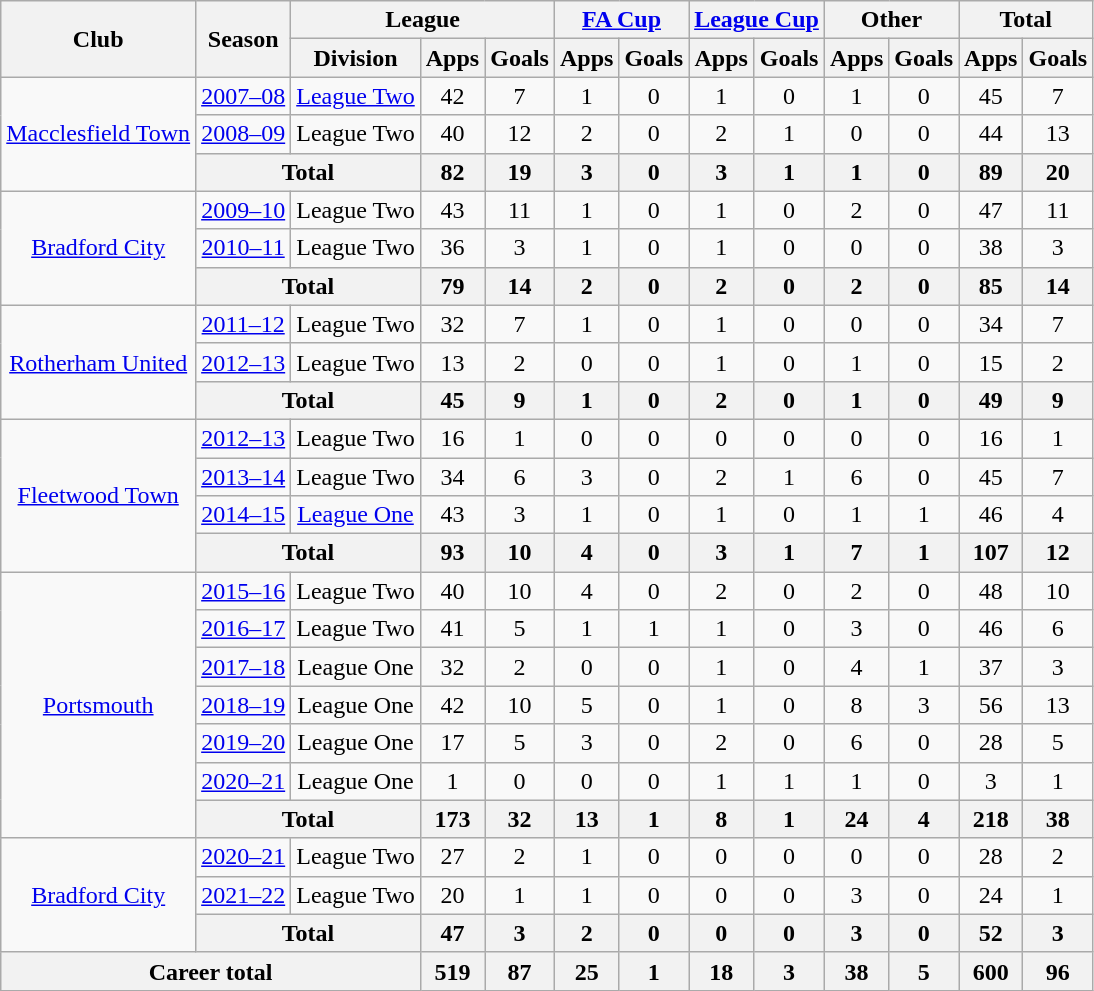<table class="wikitable" style="text-align: center;">
<tr>
<th rowspan="2">Club</th>
<th rowspan="2">Season</th>
<th colspan="3">League</th>
<th colspan="2"><a href='#'>FA Cup</a></th>
<th colspan="2"><a href='#'>League Cup</a></th>
<th colspan="2">Other</th>
<th colspan="2">Total</th>
</tr>
<tr>
<th>Division</th>
<th>Apps</th>
<th>Goals</th>
<th>Apps</th>
<th>Goals</th>
<th>Apps</th>
<th>Goals</th>
<th>Apps</th>
<th>Goals</th>
<th>Apps</th>
<th>Goals</th>
</tr>
<tr>
<td rowspan="3" valign="center"><a href='#'>Macclesfield Town</a></td>
<td><a href='#'>2007–08</a></td>
<td><a href='#'>League Two</a></td>
<td>42</td>
<td>7</td>
<td>1</td>
<td>0</td>
<td>1</td>
<td>0</td>
<td>1</td>
<td>0</td>
<td>45</td>
<td>7</td>
</tr>
<tr>
<td><a href='#'>2008–09</a></td>
<td>League Two</td>
<td>40</td>
<td>12</td>
<td>2</td>
<td>0</td>
<td>2</td>
<td>1</td>
<td>0</td>
<td>0</td>
<td>44</td>
<td>13</td>
</tr>
<tr>
<th colspan="2">Total</th>
<th>82</th>
<th>19</th>
<th>3</th>
<th>0</th>
<th>3</th>
<th>1</th>
<th>1</th>
<th>0</th>
<th>89</th>
<th>20</th>
</tr>
<tr>
<td rowspan="3" valign="center"><a href='#'>Bradford City</a></td>
<td><a href='#'>2009–10</a></td>
<td>League Two</td>
<td>43</td>
<td>11</td>
<td>1</td>
<td>0</td>
<td>1</td>
<td>0</td>
<td>2</td>
<td>0</td>
<td>47</td>
<td>11</td>
</tr>
<tr>
<td><a href='#'>2010–11</a></td>
<td>League Two</td>
<td>36</td>
<td>3</td>
<td>1</td>
<td>0</td>
<td>1</td>
<td>0</td>
<td>0</td>
<td>0</td>
<td>38</td>
<td>3</td>
</tr>
<tr>
<th colspan="2">Total</th>
<th>79</th>
<th>14</th>
<th>2</th>
<th>0</th>
<th>2</th>
<th>0</th>
<th>2</th>
<th>0</th>
<th>85</th>
<th>14</th>
</tr>
<tr>
<td rowspan="3" valign="center"><a href='#'>Rotherham United</a></td>
<td><a href='#'>2011–12</a></td>
<td>League Two</td>
<td>32</td>
<td>7</td>
<td>1</td>
<td>0</td>
<td>1</td>
<td>0</td>
<td>0</td>
<td>0</td>
<td>34</td>
<td>7</td>
</tr>
<tr>
<td><a href='#'>2012–13</a></td>
<td>League Two</td>
<td>13</td>
<td>2</td>
<td>0</td>
<td>0</td>
<td>1</td>
<td>0</td>
<td>1</td>
<td>0</td>
<td>15</td>
<td>2</td>
</tr>
<tr>
<th colspan="2">Total</th>
<th>45</th>
<th>9</th>
<th>1</th>
<th>0</th>
<th>2</th>
<th>0</th>
<th>1</th>
<th>0</th>
<th>49</th>
<th>9</th>
</tr>
<tr>
<td rowspan="4" valign="center"><a href='#'>Fleetwood Town</a></td>
<td><a href='#'>2012–13</a></td>
<td>League Two</td>
<td>16</td>
<td>1</td>
<td>0</td>
<td>0</td>
<td>0</td>
<td>0</td>
<td>0</td>
<td>0</td>
<td>16</td>
<td>1</td>
</tr>
<tr>
<td><a href='#'>2013–14</a></td>
<td>League Two</td>
<td>34</td>
<td>6</td>
<td>3</td>
<td>0</td>
<td>2</td>
<td>1</td>
<td>6</td>
<td>0</td>
<td>45</td>
<td>7</td>
</tr>
<tr>
<td><a href='#'>2014–15</a></td>
<td><a href='#'>League One</a></td>
<td>43</td>
<td>3</td>
<td>1</td>
<td>0</td>
<td>1</td>
<td>0</td>
<td>1</td>
<td>1</td>
<td>46</td>
<td>4</td>
</tr>
<tr>
<th colspan="2">Total</th>
<th>93</th>
<th>10</th>
<th>4</th>
<th>0</th>
<th>3</th>
<th>1</th>
<th>7</th>
<th>1</th>
<th>107</th>
<th>12</th>
</tr>
<tr>
<td rowspan="7" valign="center"><a href='#'>Portsmouth</a></td>
<td><a href='#'>2015–16</a></td>
<td>League Two</td>
<td>40</td>
<td>10</td>
<td>4</td>
<td>0</td>
<td>2</td>
<td>0</td>
<td>2</td>
<td>0</td>
<td>48</td>
<td>10</td>
</tr>
<tr>
<td><a href='#'>2016–17</a></td>
<td>League Two</td>
<td>41</td>
<td>5</td>
<td>1</td>
<td>1</td>
<td>1</td>
<td>0</td>
<td>3</td>
<td>0</td>
<td>46</td>
<td>6</td>
</tr>
<tr>
<td><a href='#'>2017–18</a></td>
<td>League One</td>
<td>32</td>
<td>2</td>
<td>0</td>
<td>0</td>
<td>1</td>
<td>0</td>
<td>4</td>
<td>1</td>
<td>37</td>
<td>3</td>
</tr>
<tr>
<td><a href='#'>2018–19</a></td>
<td>League One</td>
<td>42</td>
<td>10</td>
<td>5</td>
<td>0</td>
<td>1</td>
<td>0</td>
<td>8</td>
<td>3</td>
<td>56</td>
<td>13</td>
</tr>
<tr>
<td><a href='#'>2019–20</a></td>
<td>League One</td>
<td>17</td>
<td>5</td>
<td>3</td>
<td>0</td>
<td>2</td>
<td>0</td>
<td>6</td>
<td>0</td>
<td>28</td>
<td>5</td>
</tr>
<tr>
<td><a href='#'>2020–21</a></td>
<td>League One</td>
<td>1</td>
<td>0</td>
<td>0</td>
<td>0</td>
<td>1</td>
<td>1</td>
<td>1</td>
<td>0</td>
<td>3</td>
<td>1</td>
</tr>
<tr>
<th colspan="2">Total</th>
<th>173</th>
<th>32</th>
<th>13</th>
<th>1</th>
<th>8</th>
<th>1</th>
<th>24</th>
<th>4</th>
<th>218</th>
<th>38</th>
</tr>
<tr>
<td rowspan="3"><a href='#'>Bradford City</a></td>
<td><a href='#'>2020–21</a></td>
<td>League Two</td>
<td>27</td>
<td>2</td>
<td>1</td>
<td>0</td>
<td>0</td>
<td>0</td>
<td>0</td>
<td>0</td>
<td>28</td>
<td>2</td>
</tr>
<tr>
<td><a href='#'>2021–22</a></td>
<td>League Two</td>
<td>20</td>
<td>1</td>
<td>1</td>
<td>0</td>
<td>0</td>
<td>0</td>
<td>3</td>
<td>0</td>
<td>24</td>
<td>1</td>
</tr>
<tr>
<th colspan="2">Total</th>
<th>47</th>
<th>3</th>
<th>2</th>
<th>0</th>
<th>0</th>
<th>0</th>
<th>3</th>
<th>0</th>
<th>52</th>
<th>3</th>
</tr>
<tr>
<th colspan="3">Career total</th>
<th>519</th>
<th>87</th>
<th>25</th>
<th>1</th>
<th>18</th>
<th>3</th>
<th>38</th>
<th>5</th>
<th>600</th>
<th>96</th>
</tr>
</table>
